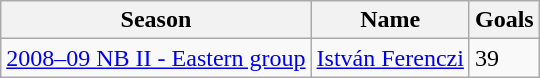<table class="wikitable">
<tr>
<th>Season</th>
<th>Name</th>
<th>Goals</th>
</tr>
<tr>
<td><a href='#'>2008–09 NB II - Eastern group</a></td>
<td> <a href='#'>István Ferenczi</a></td>
<td>39</td>
</tr>
</table>
